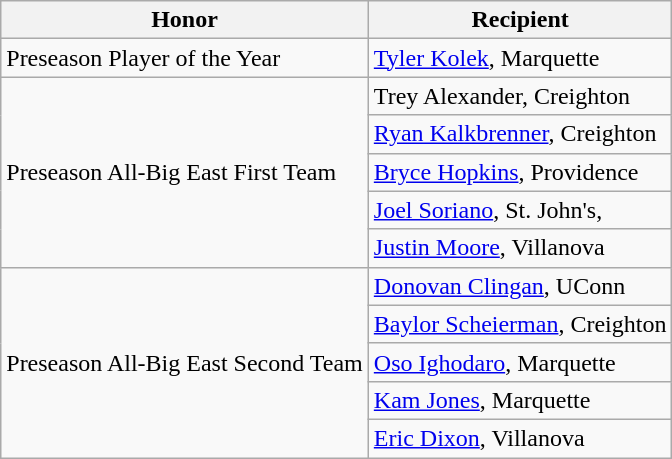<table class="wikitable" border="1">
<tr>
<th>Honor</th>
<th>Recipient</th>
</tr>
<tr>
<td>Preseason Player of the Year</td>
<td><a href='#'>Tyler Kolek</a>, Marquette</td>
</tr>
<tr>
<td rowspan="5" valign="middle">Preseason All-Big East First Team</td>
<td>Trey Alexander, Creighton</td>
</tr>
<tr>
<td><a href='#'>Ryan Kalkbrenner</a>, Creighton</td>
</tr>
<tr>
<td><a href='#'>Bryce Hopkins</a>, Providence</td>
</tr>
<tr>
<td><a href='#'>Joel Soriano</a>, St. John's,</td>
</tr>
<tr>
<td><a href='#'>Justin Moore</a>, Villanova</td>
</tr>
<tr>
<td rowspan="5" valign="middle">Preseason All-Big East Second Team</td>
<td><a href='#'>Donovan Clingan</a>, UConn</td>
</tr>
<tr>
<td><a href='#'>Baylor Scheierman</a>, Creighton</td>
</tr>
<tr>
<td><a href='#'>Oso Ighodaro</a>, Marquette</td>
</tr>
<tr>
<td><a href='#'>Kam Jones</a>, Marquette</td>
</tr>
<tr>
<td><a href='#'>Eric Dixon</a>, Villanova</td>
</tr>
</table>
